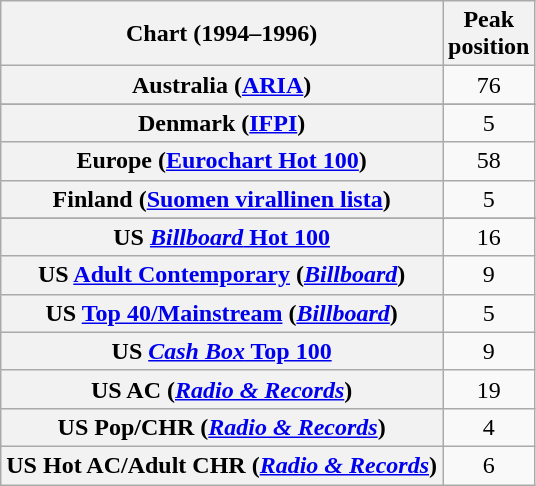<table class="wikitable sortable plainrowheaders" style="text-align:center">
<tr>
<th scope="col">Chart (1994–1996)</th>
<th scope="col">Peak<br>position</th>
</tr>
<tr>
<th scope="row">Australia (<a href='#'>ARIA</a>)</th>
<td>76</td>
</tr>
<tr>
</tr>
<tr>
</tr>
<tr>
</tr>
<tr>
<th scope="row">Denmark (<a href='#'>IFPI</a>)</th>
<td>5</td>
</tr>
<tr>
<th scope="row">Europe (<a href='#'>Eurochart Hot 100</a>)</th>
<td>58</td>
</tr>
<tr>
<th scope="row">Finland (<a href='#'>Suomen virallinen lista</a>)</th>
<td>5</td>
</tr>
<tr>
</tr>
<tr>
</tr>
<tr>
</tr>
<tr>
</tr>
<tr>
</tr>
<tr>
<th scope="row">US <a href='#'><em>Billboard</em> Hot 100</a></th>
<td>16</td>
</tr>
<tr>
<th scope="row">US <a href='#'>Adult Contemporary</a> (<em><a href='#'>Billboard</a></em>)</th>
<td>9</td>
</tr>
<tr>
<th scope="row">US <a href='#'>Top 40/Mainstream</a> (<em><a href='#'>Billboard</a></em>)</th>
<td>5</td>
</tr>
<tr>
<th scope="row">US <a href='#'><em>Cash Box</em> Top 100</a></th>
<td>9</td>
</tr>
<tr>
<th scope="row">US AC (<em><a href='#'>Radio & Records</a></em>)</th>
<td>19</td>
</tr>
<tr>
<th scope="row">US Pop/CHR (<em><a href='#'>Radio & Records</a></em>)</th>
<td>4</td>
</tr>
<tr>
<th scope="row">US Hot AC/Adult CHR (<em><a href='#'>Radio & Records</a></em>)</th>
<td>6</td>
</tr>
</table>
